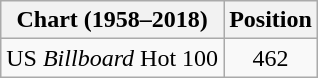<table class="wikitable plainrowheaders">
<tr>
<th>Chart (1958–2018)</th>
<th>Position</th>
</tr>
<tr>
<td>US <em>Billboard</em> Hot 100</td>
<td style="text-align:center;">462</td>
</tr>
</table>
